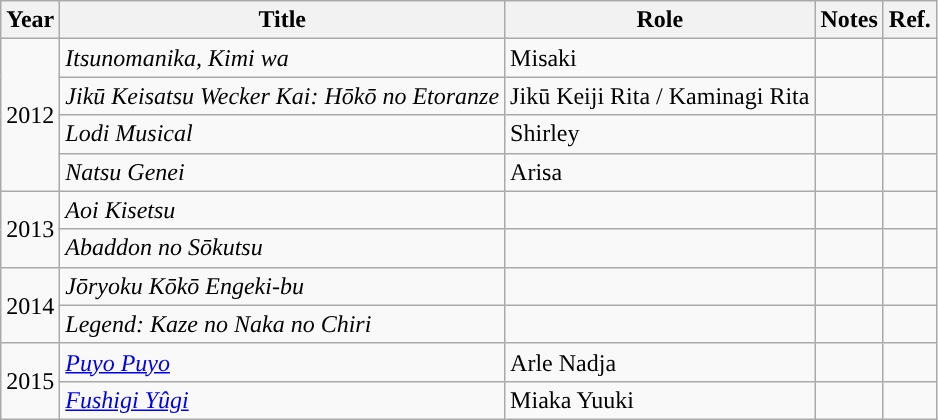<table class="wikitable">
<tr>
<th>Year</th>
<th>Title</th>
<th>Role</th>
<th>Notes</th>
<th>Ref.</th>
</tr>
<tr>
<td rowspan="4">2012</td>
<td><em>Itsunomanika, Kimi wa</em></td>
<td>Misaki</td>
<td></td>
<td></td>
</tr>
<tr>
<td><em>Jikū Keisatsu Wecker Kai: Hōkō no Etoranze</em></td>
<td>Jikū Keiji Rita / Kaminagi Rita</td>
<td></td>
<td></td>
</tr>
<tr>
<td><em>Lodi Musical</em></td>
<td>Shirley</td>
<td></td>
<td></td>
</tr>
<tr>
<td><em>Natsu Genei</em></td>
<td>Arisa</td>
<td></td>
<td></td>
</tr>
<tr>
<td rowspan="2">2013</td>
<td><em>Aoi Kisetsu</em></td>
<td></td>
<td></td>
<td></td>
</tr>
<tr>
<td><em>Abaddon no Sōkutsu</em></td>
<td></td>
<td></td>
<td></td>
</tr>
<tr>
<td rowspan="2'">2014</td>
<td><em>Jōryoku Kōkō Engeki-bu</em></td>
<td></td>
<td></td>
<td></td>
</tr>
<tr>
<td><em>Legend: Kaze no Naka no Chiri</em></td>
<td></td>
<td></td>
<td></td>
</tr>
<tr>
<td rowspan="2">2015</td>
<td><em><a href='#'>Puyo Puyo</a></em></td>
<td>Arle Nadja</td>
<td></td>
<td></td>
</tr>
<tr>
<td><em><a href='#'>Fushigi Yûgi</a></em></td>
<td>Miaka Yuuki</td>
<td></td>
<td></td>
</tr>
</table>
